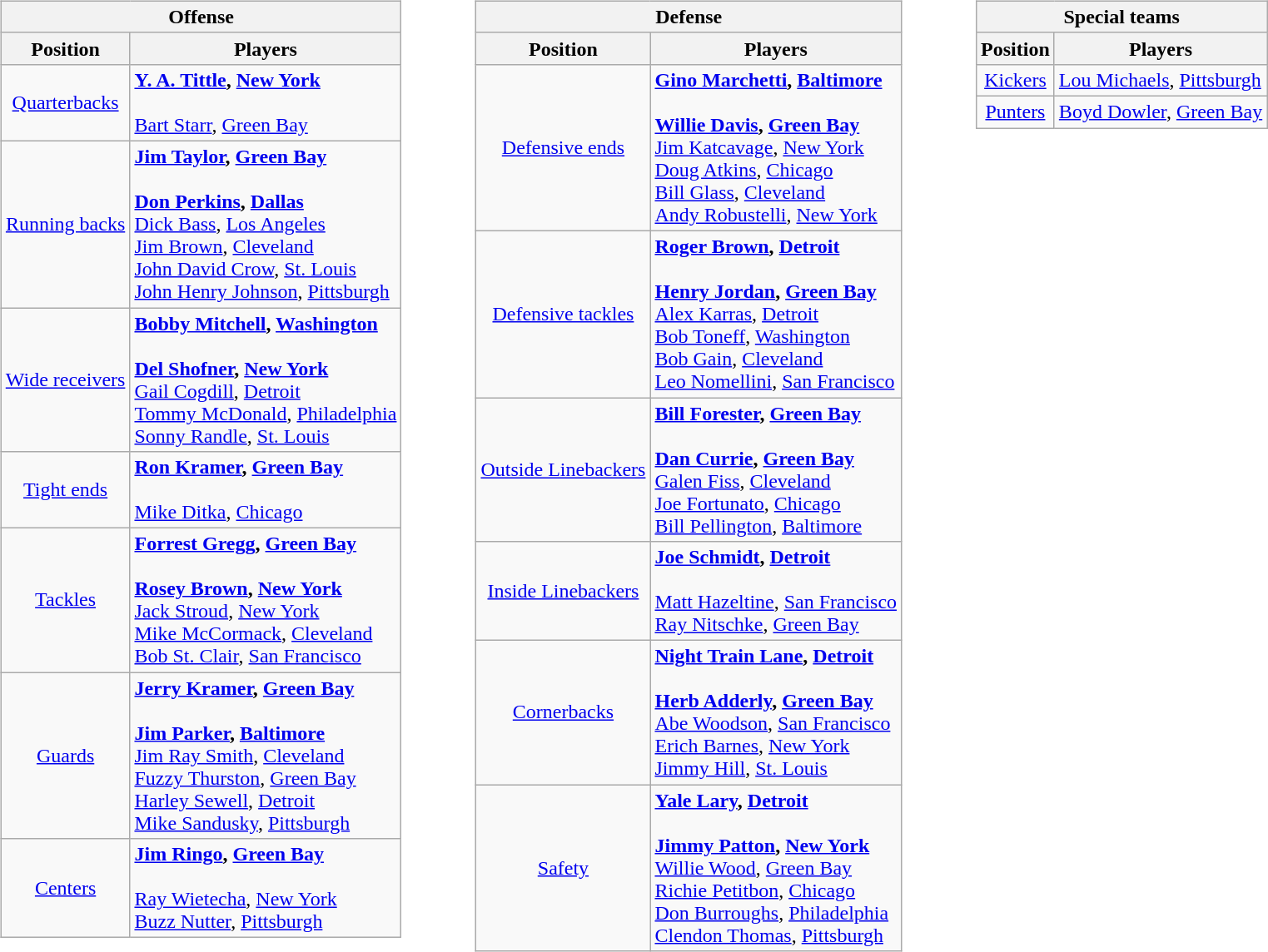<table border=0>
<tr valign="top">
<td><br><table class="wikitable">
<tr>
<th colspan=3>Offense</th>
</tr>
<tr>
<th>Position</th>
<th>Players</th>
</tr>
<tr>
<td align=center><a href='#'>Quarterbacks</a></td>
<td><strong><a href='#'>Y. A. Tittle</a>, <a href='#'>New York</a></strong><br><br><a href='#'>Bart Starr</a>, <a href='#'>Green Bay</a><br></td>
</tr>
<tr>
<td align=center><a href='#'>Running backs</a></td>
<td><strong><a href='#'>Jim Taylor</a>, <a href='#'>Green Bay</a></strong><br><br><strong><a href='#'>Don Perkins</a>, <a href='#'>Dallas</a></strong><br>
<a href='#'>Dick Bass</a>, <a href='#'>Los Angeles</a> <br>
<a href='#'>Jim Brown</a>, <a href='#'>Cleveland</a><br>
<a href='#'>John David Crow</a>, <a href='#'>St. Louis</a><br>
<a href='#'>John Henry Johnson</a>, <a href='#'>Pittsburgh</a><br></td>
</tr>
<tr>
<td align=center><a href='#'>Wide receivers</a></td>
<td><strong><a href='#'>Bobby Mitchell</a>, <a href='#'>Washington</a></strong><br><br><strong><a href='#'>Del Shofner</a>, <a href='#'>New York</a></strong><br>
<a href='#'>Gail Cogdill</a>, <a href='#'>Detroit</a><br>
<a href='#'>Tommy McDonald</a>, <a href='#'>Philadelphia</a><br>
<a href='#'>Sonny Randle</a>, <a href='#'>St. Louis</a><br></td>
</tr>
<tr>
<td align=center><a href='#'>Tight ends</a></td>
<td><strong><a href='#'>Ron Kramer</a>, <a href='#'>Green Bay</a></strong><br><br><a href='#'>Mike Ditka</a>, <a href='#'>Chicago</a><br></td>
</tr>
<tr>
<td align=center><a href='#'>Tackles</a></td>
<td><strong><a href='#'>Forrest Gregg</a>, <a href='#'>Green Bay</a></strong><br><br><strong><a href='#'>Rosey Brown</a>, <a href='#'>New York</a></strong><br>
<a href='#'>Jack Stroud</a>, <a href='#'>New York</a><br>
<a href='#'>Mike McCormack</a>, <a href='#'>Cleveland</a><br>
<a href='#'>Bob St. Clair</a>, <a href='#'>San Francisco</a><br></td>
</tr>
<tr>
<td align=center><a href='#'>Guards</a></td>
<td><strong><a href='#'>Jerry Kramer</a>, <a href='#'>Green Bay</a></strong><br><br><strong><a href='#'>Jim Parker</a>, <a href='#'>Baltimore</a></strong><br>
<a href='#'>Jim Ray Smith</a>, <a href='#'>Cleveland</a><br>
<a href='#'>Fuzzy Thurston</a>, <a href='#'>Green Bay</a><br>
<a href='#'>Harley Sewell</a>, <a href='#'>Detroit</a><br>
<a href='#'>Mike Sandusky</a>, <a href='#'>Pittsburgh</a><br></td>
</tr>
<tr>
<td align=center><a href='#'>Centers</a></td>
<td><strong><a href='#'>Jim Ringo</a>, <a href='#'>Green Bay</a></strong><br><br><a href='#'>Ray Wietecha</a>, <a href='#'>New York</a><br>
<a href='#'>Buzz Nutter</a>, <a href='#'>Pittsburgh</a></td>
</tr>
</table>
</td>
<td style="padding-left:40px;"><br><table class="wikitable">
<tr>
<th colspan=3>Defense</th>
</tr>
<tr>
<th>Position</th>
<th>Players</th>
</tr>
<tr>
<td align=center><a href='#'>Defensive ends</a></td>
<td><strong><a href='#'>Gino Marchetti</a>, <a href='#'>Baltimore</a></strong><br><br><strong><a href='#'>Willie Davis</a>, <a href='#'>Green Bay</a></strong><br>
<a href='#'>Jim Katcavage</a>, <a href='#'>New York</a><br>
<a href='#'>Doug Atkins</a>, <a href='#'>Chicago</a><br>
<a href='#'>Bill Glass</a>, <a href='#'>Cleveland</a><br>
<a href='#'>Andy Robustelli</a>, <a href='#'>New York</a><br></td>
</tr>
<tr>
<td align=center><a href='#'>Defensive tackles</a></td>
<td><strong><a href='#'>Roger Brown</a>, <a href='#'>Detroit</a></strong><br><br><strong><a href='#'>Henry Jordan</a>, <a href='#'>Green Bay</a></strong><br>
<a href='#'>Alex Karras</a>, <a href='#'>Detroit</a><br>
<a href='#'>Bob Toneff</a>, <a href='#'>Washington</a><br>
<a href='#'>Bob Gain</a>, <a href='#'>Cleveland</a><br>
<a href='#'>Leo Nomellini</a>, <a href='#'>San Francisco</a><br></td>
</tr>
<tr>
<td align=center><a href='#'>Outside Linebackers</a></td>
<td><strong><a href='#'>Bill Forester</a>, <a href='#'>Green Bay</a></strong><br><br><strong><a href='#'>Dan Currie</a>, <a href='#'>Green Bay</a></strong><br>
<a href='#'>Galen Fiss</a>, <a href='#'>Cleveland</a><br>
<a href='#'>Joe Fortunato</a>, <a href='#'>Chicago</a><br>
<a href='#'>Bill Pellington</a>, <a href='#'>Baltimore</a><br></td>
</tr>
<tr>
<td align=center><a href='#'>Inside Linebackers</a></td>
<td><strong><a href='#'>Joe Schmidt</a>, <a href='#'>Detroit</a></strong><br><br><a href='#'>Matt Hazeltine</a>, <a href='#'>San Francisco</a><br>
<a href='#'>Ray Nitschke</a>, <a href='#'>Green Bay</a><br></td>
</tr>
<tr>
<td align=center><a href='#'>Cornerbacks</a></td>
<td><strong><a href='#'>Night Train Lane</a>, <a href='#'>Detroit</a></strong><br><br><strong><a href='#'>Herb Adderly</a>, <a href='#'>Green Bay</a></strong><br>
<a href='#'>Abe Woodson</a>, <a href='#'>San Francisco</a><br>
<a href='#'>Erich Barnes</a>, <a href='#'>New York</a><br>
<a href='#'>Jimmy Hill</a>, <a href='#'>St. Louis</a><br></td>
</tr>
<tr>
<td align=center><a href='#'>Safety</a></td>
<td><strong><a href='#'>Yale Lary</a>, <a href='#'>Detroit</a></strong><br><br><strong><a href='#'>Jimmy Patton</a>, <a href='#'>New York</a></strong><br>
<a href='#'>Willie Wood</a>, <a href='#'>Green Bay</a><br>
<a href='#'>Richie Petitbon</a>, <a href='#'>Chicago</a><br>
<a href='#'>Don Burroughs</a>, <a href='#'>Philadelphia</a><br>
<a href='#'>Clendon Thomas</a>, <a href='#'>Pittsburgh</a><br></td>
</tr>
</table>
</td>
<td style="padding-left:40px;"><br><table class="wikitable">
<tr>
<th colspan=3>Special teams</th>
</tr>
<tr>
<th>Position</th>
<th>Players</th>
</tr>
<tr>
<td align=center><a href='#'>Kickers</a></td>
<td><a href='#'>Lou Michaels</a>, <a href='#'>Pittsburgh</a><br></td>
</tr>
<tr>
<td align=center><a href='#'>Punters</a></td>
<td><a href='#'>Boyd Dowler</a>, <a href='#'>Green Bay</a><br></td>
</tr>
</table>
</td>
</tr>
</table>
